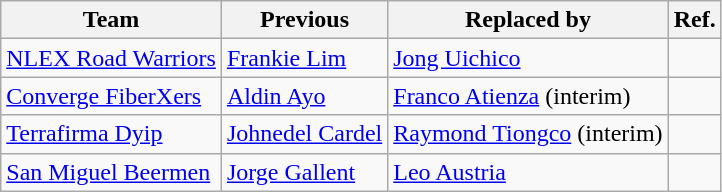<table class="wikitable">
<tr>
<th>Team</th>
<th>Previous</th>
<th>Replaced by</th>
<th>Ref.</th>
</tr>
<tr>
<td><a href='#'>NLEX Road Warriors</a></td>
<td><a href='#'>Frankie Lim</a></td>
<td><a href='#'>Jong Uichico</a></td>
<td></td>
</tr>
<tr>
<td><a href='#'>Converge FiberXers</a></td>
<td><a href='#'>Aldin Ayo</a></td>
<td><a href='#'>Franco Atienza</a> (interim)</td>
<td></td>
</tr>
<tr>
<td><a href='#'>Terrafirma Dyip</a></td>
<td><a href='#'>Johnedel Cardel</a></td>
<td><a href='#'>Raymond Tiongco</a> (interim)</td>
<td></td>
</tr>
<tr>
<td><a href='#'>San Miguel Beermen</a></td>
<td><a href='#'>Jorge Gallent</a></td>
<td><a href='#'>Leo Austria</a></td>
<td></td>
</tr>
</table>
